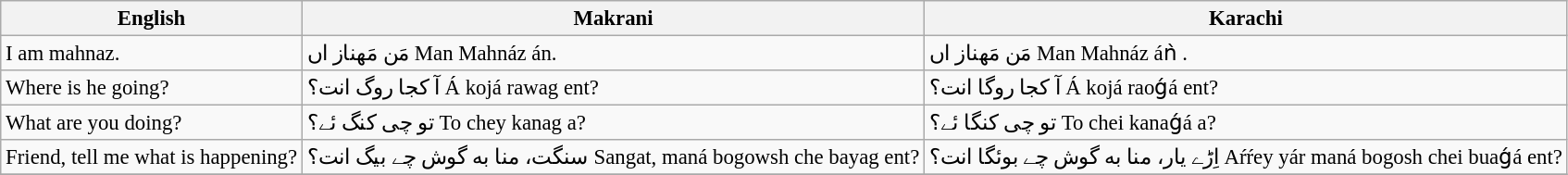<table class="wikitable" style="font-size: 95%">
<tr>
<th>English</th>
<th>Makrani</th>
<th>Karachi</th>
</tr>
<tr>
<td>I am mahnaz.</td>
<td>مَن مَهناز اں Man Mahnáz án.</td>
<td>مَن مَهناز اں Man Mahnáz áǹ .</td>
</tr>
<tr>
<td>Where is he going?</td>
<td>آ کجا روگ انت؟ Á kojá rawag ent?</td>
<td>آ کجا روگا انت؟ Á kojá raoǵá ent?</td>
</tr>
<tr>
<td>What are you doing?</td>
<td>تو چی کنگ ئے؟ To chey kanag a?</td>
<td>تو چی کنگا ئے؟ To chei kanaǵá a?</td>
</tr>
<tr>
<td>Friend, tell me what is happening?</td>
<td>سنگت، منا به گوش چے بیگ انت؟ Sangat, maná bogowsh che bayag ent?</td>
<td>اِڑے یار، منا به گوش چے بوئگا انت؟ Aŕŕey yár maná bogosh chei buaǵá ent?</td>
</tr>
<tr>
</tr>
</table>
